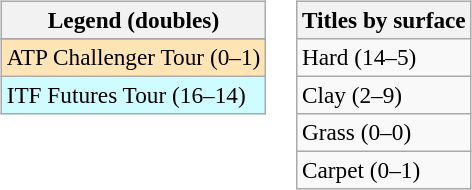<table>
<tr valign=top>
<td><br><table class=wikitable style=font-size:97%>
<tr>
<th>Legend (doubles)</th>
</tr>
<tr bgcolor=e5d1cb>
</tr>
<tr bgcolor=moccasin>
<td>ATP Challenger Tour (0–1)</td>
</tr>
<tr bgcolor=cffcff>
<td>ITF Futures Tour (16–14)</td>
</tr>
</table>
</td>
<td><br><table class=wikitable style=font-size:97%>
<tr>
<th>Titles by surface</th>
</tr>
<tr>
<td>Hard (14–5)</td>
</tr>
<tr>
<td>Clay (2–9)</td>
</tr>
<tr>
<td>Grass (0–0)</td>
</tr>
<tr>
<td>Carpet (0–1)</td>
</tr>
</table>
</td>
</tr>
</table>
